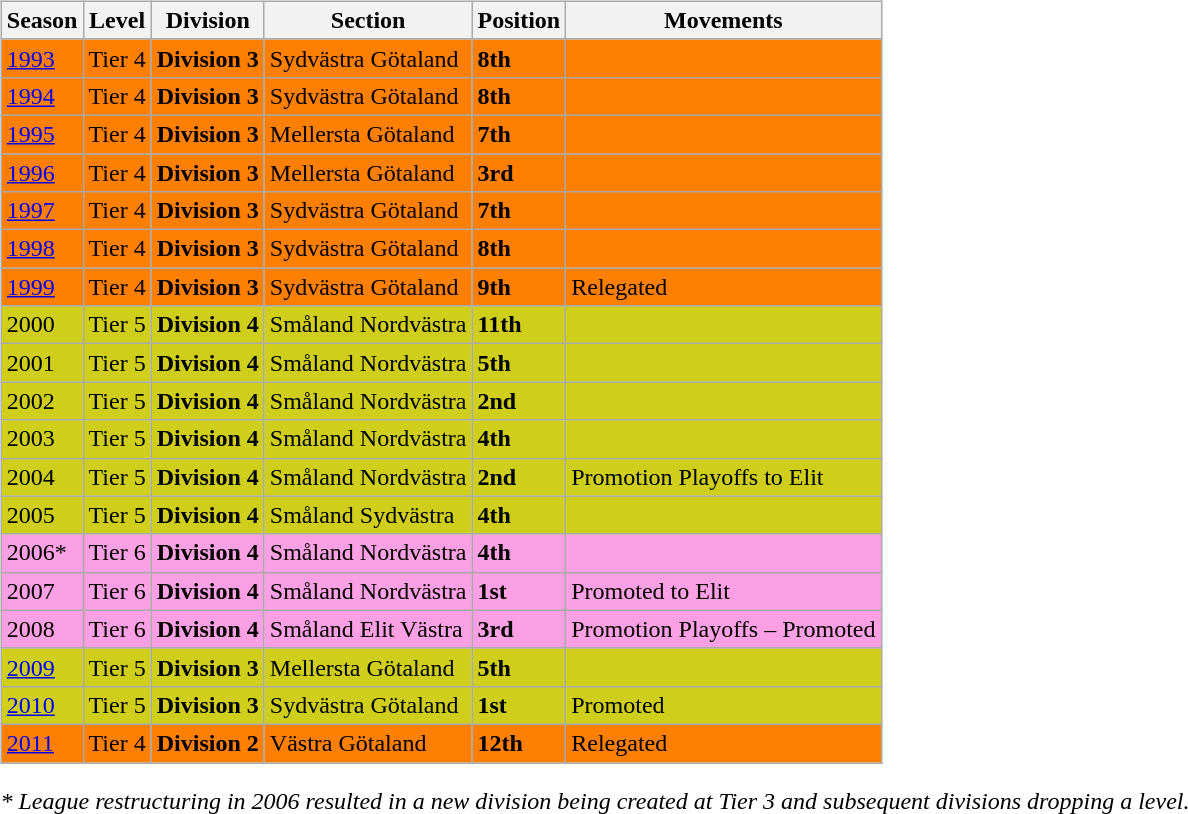<table>
<tr>
<td valign="top" width=0%><br><table class="wikitable">
<tr style="background:#f0f6fa;">
<th><strong>Season</strong></th>
<th><strong>Level</strong></th>
<th><strong>Division</strong></th>
<th><strong>Section</strong></th>
<th><strong>Position</strong></th>
<th><strong>Movements</strong></th>
</tr>
<tr>
<td style="background:#FF7F00;"><a href='#'>1993</a></td>
<td style="background:#FF7F00;">Tier 4</td>
<td style="background:#FF7F00;"><strong>Division 3</strong></td>
<td style="background:#FF7F00;">Sydvästra Götaland</td>
<td style="background:#FF7F00;"><strong>8th</strong></td>
<td style="background:#FF7F00;"></td>
</tr>
<tr>
<td style="background:#FF7F00;"><a href='#'>1994</a></td>
<td style="background:#FF7F00;">Tier 4</td>
<td style="background:#FF7F00;"><strong>Division 3</strong></td>
<td style="background:#FF7F00;">Sydvästra Götaland</td>
<td style="background:#FF7F00;"><strong>8th</strong></td>
<td style="background:#FF7F00;"></td>
</tr>
<tr>
<td style="background:#FF7F00;"><a href='#'>1995</a></td>
<td style="background:#FF7F00;">Tier 4</td>
<td style="background:#FF7F00;"><strong>Division 3</strong></td>
<td style="background:#FF7F00;">Mellersta Götaland</td>
<td style="background:#FF7F00;"><strong>7th</strong></td>
<td style="background:#FF7F00;"></td>
</tr>
<tr>
<td style="background:#FF7F00;"><a href='#'>1996</a></td>
<td style="background:#FF7F00;">Tier 4</td>
<td style="background:#FF7F00;"><strong>Division 3</strong></td>
<td style="background:#FF7F00;">Mellersta Götaland</td>
<td style="background:#FF7F00;"><strong>3rd</strong></td>
<td style="background:#FF7F00;"></td>
</tr>
<tr>
<td style="background:#FF7F00;"><a href='#'>1997</a></td>
<td style="background:#FF7F00;">Tier 4</td>
<td style="background:#FF7F00;"><strong>Division 3</strong></td>
<td style="background:#FF7F00;">Sydvästra Götaland</td>
<td style="background:#FF7F00;"><strong>7th</strong></td>
<td style="background:#FF7F00;"></td>
</tr>
<tr>
<td style="background:#FF7F00;"><a href='#'>1998</a></td>
<td style="background:#FF7F00;">Tier 4</td>
<td style="background:#FF7F00;"><strong>Division 3</strong></td>
<td style="background:#FF7F00;">Sydvästra Götaland</td>
<td style="background:#FF7F00;"><strong>8th</strong></td>
<td style="background:#FF7F00;"></td>
</tr>
<tr>
<td style="background:#FF7F00;"><a href='#'>1999</a></td>
<td style="background:#FF7F00;">Tier 4</td>
<td style="background:#FF7F00;"><strong>Division 3</strong></td>
<td style="background:#FF7F00;">Sydvästra Götaland</td>
<td style="background:#FF7F00;"><strong>9th</strong></td>
<td style="background:#FF7F00;">Relegated</td>
</tr>
<tr>
<td style="background:#CECE1B;">2000</td>
<td style="background:#CECE1B;">Tier 5</td>
<td style="background:#CECE1B;"><strong>Division 4</strong></td>
<td style="background:#CECE1B;">Småland Nordvästra</td>
<td style="background:#CECE1B;"><strong>11th</strong></td>
<td style="background:#CECE1B;"></td>
</tr>
<tr>
<td style="background:#CECE1B;">2001</td>
<td style="background:#CECE1B;">Tier 5</td>
<td style="background:#CECE1B;"><strong>Division 4</strong></td>
<td style="background:#CECE1B;">Småland Nordvästra</td>
<td style="background:#CECE1B;"><strong>5th</strong></td>
<td style="background:#CECE1B;"></td>
</tr>
<tr>
<td style="background:#CECE1B;">2002</td>
<td style="background:#CECE1B;">Tier 5</td>
<td style="background:#CECE1B;"><strong>Division 4</strong></td>
<td style="background:#CECE1B;">Småland Nordvästra</td>
<td style="background:#CECE1B;"><strong>2nd</strong></td>
<td style="background:#CECE1B;"></td>
</tr>
<tr>
<td style="background:#CECE1B;">2003</td>
<td style="background:#CECE1B;">Tier 5</td>
<td style="background:#CECE1B;"><strong>Division 4</strong></td>
<td style="background:#CECE1B;">Småland Nordvästra</td>
<td style="background:#CECE1B;"><strong>4th</strong></td>
<td style="background:#CECE1B;"></td>
</tr>
<tr>
<td style="background:#CECE1B;">2004</td>
<td style="background:#CECE1B;">Tier 5</td>
<td style="background:#CECE1B;"><strong>Division 4</strong></td>
<td style="background:#CECE1B;">Småland Nordvästra</td>
<td style="background:#CECE1B;"><strong>2nd</strong></td>
<td style="background:#CECE1B;">Promotion Playoffs to Elit</td>
</tr>
<tr>
<td style="background:#CECE1B;">2005</td>
<td style="background:#CECE1B;">Tier 5</td>
<td style="background:#CECE1B;"><strong>Division 4</strong></td>
<td style="background:#CECE1B;">Småland Sydvästra</td>
<td style="background:#CECE1B;"><strong>4th</strong></td>
<td style="background:#CECE1B;"></td>
</tr>
<tr>
<td style="background:#FBA0E3;">2006*</td>
<td style="background:#FBA0E3;">Tier 6</td>
<td style="background:#FBA0E3;"><strong>Division 4</strong></td>
<td style="background:#FBA0E3;">Småland Nordvästra</td>
<td style="background:#FBA0E3;"><strong>4th</strong></td>
<td style="background:#FBA0E3;"></td>
</tr>
<tr>
<td style="background:#FBA0E3;">2007</td>
<td style="background:#FBA0E3;">Tier 6</td>
<td style="background:#FBA0E3;"><strong>Division 4</strong></td>
<td style="background:#FBA0E3;">Småland Nordvästra</td>
<td style="background:#FBA0E3;"><strong>1st</strong></td>
<td style="background:#FBA0E3;">Promoted to Elit</td>
</tr>
<tr>
<td style="background:#FBA0E3;">2008</td>
<td style="background:#FBA0E3;">Tier 6</td>
<td style="background:#FBA0E3;"><strong>Division 4</strong></td>
<td style="background:#FBA0E3;">Småland Elit Västra</td>
<td style="background:#FBA0E3;"><strong>3rd</strong></td>
<td style="background:#FBA0E3;">Promotion Playoffs – Promoted</td>
</tr>
<tr>
<td style="background:#CECE1B;"><a href='#'>2009</a></td>
<td style="background:#CECE1B;">Tier 5</td>
<td style="background:#CECE1B;"><strong>Division 3</strong></td>
<td style="background:#CECE1B;">Mellersta Götaland</td>
<td style="background:#CECE1B;"><strong>5th</strong></td>
<td style="background:#CECE1B;"></td>
</tr>
<tr>
<td style="background:#CECE1B;"><a href='#'>2010</a></td>
<td style="background:#CECE1B;">Tier 5</td>
<td style="background:#CECE1B;"><strong>Division 3</strong></td>
<td style="background:#CECE1B;">Sydvästra Götaland</td>
<td style="background:#CECE1B;"><strong>1st</strong></td>
<td style="background:#CECE1B;">Promoted</td>
</tr>
<tr>
<td style="background:#FF7F00;"><a href='#'>2011</a></td>
<td style="background:#FF7F00;">Tier 4</td>
<td style="background:#FF7F00;"><strong>Division 2</strong></td>
<td style="background:#FF7F00;">Västra Götaland</td>
<td style="background:#FF7F00;"><strong>12th</strong></td>
<td style="background:#FF7F00;">Relegated</td>
</tr>
</table>
<em>* League restructuring in 2006 resulted in a new division being created at Tier 3 and subsequent divisions dropping a level.</em> 

</td>
</tr>
</table>
